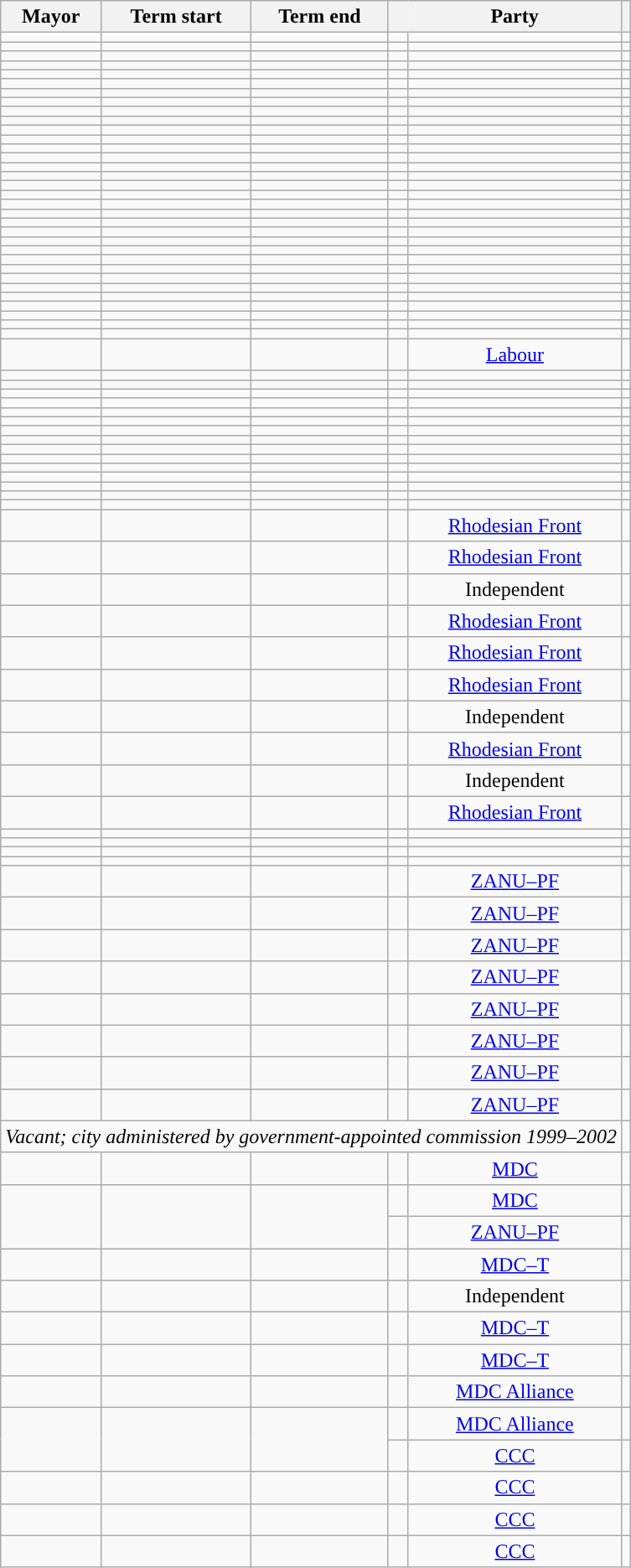<table class="wikitable sortable" style="text-align:center">
<tr>
<th>Mayor</th>
<th>Term start</th>
<th>Term end</th>
<th class="unsortable"> </th>
<th style="border-left-style:hidden;padding:0.1em 0em">Party</th>
<th></th>
</tr>
<tr>
<td></td>
<td align=center></td>
<td align=center></td>
<td bgcolor=""></td>
<td></td>
<td></td>
</tr>
<tr>
<td></td>
<td align="center"></td>
<td align="center"></td>
<td></td>
<td></td>
<td></td>
</tr>
<tr>
<td></td>
<td align="center"></td>
<td align="center"></td>
<td bgcolor=""></td>
<td></td>
<td></td>
</tr>
<tr>
<td></td>
<td align="center"></td>
<td align="center"></td>
<td bgcolor=""></td>
<td></td>
<td></td>
</tr>
<tr>
<td></td>
<td align="center"></td>
<td align="center"></td>
<td></td>
<td></td>
<td></td>
</tr>
<tr>
<td></td>
<td align="center"></td>
<td align="center"></td>
<td bgcolor=""></td>
<td></td>
<td></td>
</tr>
<tr>
<td></td>
<td align="center"></td>
<td align="center"></td>
<td></td>
<td></td>
<td></td>
</tr>
<tr>
<td></td>
<td align="center"></td>
<td align="center"></td>
<td bgcolor=""></td>
<td></td>
<td></td>
</tr>
<tr>
<td></td>
<td align="center"></td>
<td align="center"></td>
<td bgcolor=""></td>
<td></td>
<td></td>
</tr>
<tr>
<td></td>
<td align="center"></td>
<td align="center"></td>
<td bgcolor=""></td>
<td></td>
<td></td>
</tr>
<tr>
<td></td>
<td align="center"></td>
<td align="center"></td>
<td></td>
<td></td>
<td></td>
</tr>
<tr>
<td></td>
<td align="center"></td>
<td align="center"></td>
<td bgcolor=""></td>
<td></td>
<td></td>
</tr>
<tr>
<td></td>
<td align="center"></td>
<td align="center"></td>
<td bgcolor=""></td>
<td></td>
<td></td>
</tr>
<tr>
<td></td>
<td></td>
<td></td>
<td></td>
<td></td>
<td></td>
</tr>
<tr>
<td></td>
<td></td>
<td></td>
<td></td>
<td></td>
<td></td>
</tr>
<tr>
<td></td>
<td align=center></td>
<td align=center></td>
<td bgcolor=""></td>
<td></td>
<td></td>
</tr>
<tr>
<td></td>
<td></td>
<td></td>
<td></td>
<td></td>
<td></td>
</tr>
<tr>
<td></td>
<td align=center></td>
<td align=center></td>
<td></td>
<td></td>
<td></td>
</tr>
<tr>
<td></td>
<td></td>
<td></td>
<td></td>
<td></td>
<td></td>
</tr>
<tr>
<td></td>
<td></td>
<td></td>
<td></td>
<td></td>
<td></td>
</tr>
<tr>
<td></td>
<td align=center></td>
<td align=center></td>
<td></td>
<td></td>
<td></td>
</tr>
<tr>
<td></td>
<td align=center></td>
<td align=center></td>
<td></td>
<td></td>
<td></td>
</tr>
<tr>
<td></td>
<td align=center></td>
<td align=center></td>
<td></td>
<td></td>
<td></td>
</tr>
<tr>
<td></td>
<td align="center"></td>
<td align="center"></td>
<td></td>
<td></td>
<td></td>
</tr>
<tr>
<td></td>
<td></td>
<td></td>
<td></td>
<td></td>
<td></td>
</tr>
<tr>
<td></td>
<td align=center></td>
<td align=center></td>
<td bgcolor=""></td>
<td></td>
<td></td>
</tr>
<tr>
<td></td>
<td></td>
<td></td>
<td></td>
<td></td>
<td></td>
</tr>
<tr>
<td></td>
<td align="center"></td>
<td align="center"></td>
<td></td>
<td></td>
<td></td>
</tr>
<tr>
<td></td>
<td align="center"></td>
<td align="center"></td>
<td></td>
<td></td>
<td></td>
</tr>
<tr>
<td></td>
<td></td>
<td></td>
<td></td>
<td></td>
<td></td>
</tr>
<tr>
<td></td>
<td></td>
<td></td>
<td></td>
<td></td>
<td></td>
</tr>
<tr>
<td></td>
<td></td>
<td></td>
<td></td>
<td></td>
<td></td>
</tr>
<tr>
<td></td>
<td></td>
<td></td>
<td></td>
<td></td>
<td></td>
</tr>
<tr>
<td></td>
<td align=center></td>
<td align=center></td>
<td style="color:inherit;background:"></td>
<td><a href='#'>Labour</a></td>
<td></td>
</tr>
<tr>
<td></td>
<td></td>
<td></td>
<td></td>
<td></td>
<td></td>
</tr>
<tr>
<td></td>
<td align=center></td>
<td align=center></td>
<td></td>
<td></td>
<td></td>
</tr>
<tr>
<td></td>
<td align="center"></td>
<td align="center"></td>
<td></td>
<td></td>
<td></td>
</tr>
<tr>
<td></td>
<td align="center"></td>
<td align="center"></td>
<td></td>
<td></td>
<td></td>
</tr>
<tr>
<td></td>
<td></td>
<td></td>
<td></td>
<td></td>
<td></td>
</tr>
<tr>
<td></td>
<td align=center></td>
<td align=center></td>
<td></td>
<td></td>
<td></td>
</tr>
<tr>
<td></td>
<td></td>
<td></td>
<td></td>
<td></td>
<td></td>
</tr>
<tr>
<td></td>
<td align="center"></td>
<td align="center"></td>
<td></td>
<td></td>
<td></td>
</tr>
<tr>
<td></td>
<td align=center></td>
<td align=center></td>
<td></td>
<td></td>
<td></td>
</tr>
<tr>
<td></td>
<td align=center></td>
<td align=center></td>
<td></td>
<td></td>
<td></td>
</tr>
<tr>
<td></td>
<td></td>
<td></td>
<td></td>
<td></td>
<td></td>
</tr>
<tr>
<td></td>
<td align=center></td>
<td align=center></td>
<td></td>
<td></td>
<td></td>
</tr>
<tr>
<td></td>
<td></td>
<td></td>
<td></td>
<td></td>
<td></td>
</tr>
<tr>
<td></td>
<td align=center></td>
<td align=center></td>
<td></td>
<td></td>
<td></td>
</tr>
<tr>
<td></td>
<td></td>
<td></td>
<td></td>
<td></td>
<td></td>
</tr>
<tr>
<td></td>
<td align=center></td>
<td align=center></td>
<td style="color:inherit;background:"></td>
<td><a href='#'>Rhodesian Front</a></td>
<td></td>
</tr>
<tr>
<td></td>
<td align="center"></td>
<td align="center"></td>
<td style="color:inherit;background:"></td>
<td><a href='#'>Rhodesian Front</a></td>
<td></td>
</tr>
<tr>
<td></td>
<td></td>
<td></td>
<td style="color:inherit;background:"></td>
<td>Independent</td>
<td></td>
</tr>
<tr>
<td></td>
<td></td>
<td></td>
<td style="color:inherit;background:"></td>
<td><a href='#'>Rhodesian Front</a></td>
<td></td>
</tr>
<tr>
<td></td>
<td align="center"></td>
<td align="center"></td>
<td style="color:inherit;background:"></td>
<td><a href='#'>Rhodesian Front</a></td>
<td></td>
</tr>
<tr>
<td></td>
<td></td>
<td></td>
<td style="color:inherit;background:"></td>
<td><a href='#'>Rhodesian Front</a></td>
<td></td>
</tr>
<tr>
<td></td>
<td align=center></td>
<td align=center></td>
<td style="color:inherit;background:"></td>
<td>Independent</td>
<td></td>
</tr>
<tr>
<td></td>
<td align=center></td>
<td align=center></td>
<td style="color:inherit;background:"></td>
<td><a href='#'>Rhodesian Front</a></td>
<td></td>
</tr>
<tr>
<td></td>
<td align=center></td>
<td align=center></td>
<td style="color:inherit;background:"></td>
<td>Independent</td>
<td></td>
</tr>
<tr>
<td></td>
<td align=center></td>
<td align=center></td>
<td style="color:inherit;background:"></td>
<td><a href='#'>Rhodesian Front</a></td>
<td></td>
</tr>
<tr>
<td></td>
<td align=center></td>
<td align=center></td>
<td></td>
<td></td>
<td></td>
</tr>
<tr>
<td></td>
<td align=center></td>
<td align=center></td>
<td></td>
<td></td>
<td></td>
</tr>
<tr>
<td></td>
<td align=center></td>
<td align=center></td>
<td></td>
<td></td>
<td></td>
</tr>
<tr>
<td></td>
<td align=center></td>
<td align=center></td>
<td></td>
<td></td>
<td></td>
</tr>
<tr>
<td></td>
<td align=center></td>
<td align=center></td>
<td style="color:inherit;background:"></td>
<td><a href='#'>ZANU–PF</a></td>
<td></td>
</tr>
<tr>
<td></td>
<td align=center></td>
<td align=center></td>
<td style="color:inherit;background:"></td>
<td><a href='#'>ZANU–PF</a></td>
<td></td>
</tr>
<tr>
<td></td>
<td align="center"></td>
<td align="center"></td>
<td style="color:inherit;background:"></td>
<td><a href='#'>ZANU–PF</a></td>
<td></td>
</tr>
<tr>
<td></td>
<td align="center"></td>
<td align="center"></td>
<td style="color:inherit;background:"></td>
<td><a href='#'>ZANU–PF</a></td>
<td></td>
</tr>
<tr>
<td></td>
<td align=center></td>
<td align=center></td>
<td style="color:inherit;background:"></td>
<td><a href='#'>ZANU–PF</a></td>
<td></td>
</tr>
<tr>
<td></td>
<td align=center></td>
<td align=center></td>
<td style="color:inherit;background:"></td>
<td><a href='#'>ZANU–PF</a></td>
<td></td>
</tr>
<tr>
<td></td>
<td align=center></td>
<td align=center></td>
<td style="color:inherit;background:"></td>
<td><a href='#'>ZANU–PF</a></td>
<td></td>
</tr>
<tr>
<td></td>
<td align="center"></td>
<td align="center"></td>
<td style="color:inherit;background:"></td>
<td><a href='#'>ZANU–PF</a></td>
<td></td>
</tr>
<tr>
<td colspan="5"><em>Vacant; city administered by government-appointed commission 1999–2002</em></td>
<td></td>
</tr>
<tr>
<td></td>
<td align="center"></td>
<td align="center"></td>
<td style="color:inherit;background:"></td>
<td><a href='#'>MDC</a></td>
<td></td>
</tr>
<tr>
<td rowspan="2"> <em></em></td>
<td rowspan="2" align="center"></td>
<td rowspan="2" align="center"></td>
<td style="color:inherit;background:"></td>
<td><a href='#'>MDC</a></td>
<td></td>
</tr>
<tr>
<td style="color:inherit;background:"></td>
<td><a href='#'>ZANU–PF</a></td>
<td></td>
</tr>
<tr>
<td></td>
<td align=center></td>
<td align=center></td>
<td style="color:inherit;background:"></td>
<td><a href='#'>MDC–T</a></td>
<td></td>
</tr>
<tr>
<td></td>
<td align=center></td>
<td align=center></td>
<td style="color:inherit;background:"></td>
<td>Independent</td>
<td></td>
</tr>
<tr>
<td></td>
<td align=center></td>
<td align=center></td>
<td style="color:inherit;background:"></td>
<td><a href='#'>MDC–T</a></td>
<td></td>
</tr>
<tr>
<td> <em></em></td>
<td></td>
<td></td>
<td style="color:inherit;background:"></td>
<td><a href='#'>MDC–T</a></td>
<td></td>
</tr>
<tr>
<td></td>
<td align=center></td>
<td></td>
<td style="color:inherit;background:"></td>
<td><a href='#'>MDC Alliance</a></td>
<td></td>
</tr>
<tr>
<td rowspan="2"></td>
<td rowspan="2"></td>
<td rowspan="2"></td>
<td style="color:inherit;background:"></td>
<td><a href='#'>MDC Alliance</a></td>
<td></td>
</tr>
<tr>
<td style="color:inherit;background:"></td>
<td><a href='#'>CCC</a></td>
<td></td>
</tr>
<tr>
<td></td>
<td></td>
<td></td>
<td style="color:inherit;background:"></td>
<td><a href='#'>CCC</a></td>
<td></td>
</tr>
<tr>
<td></td>
<td></td>
<td></td>
<td style="color:inherit;background:"></td>
<td><a href='#'>CCC</a></td>
<td></td>
</tr>
<tr>
<td></td>
<td></td>
<td></td>
<td style="color:inherit;background:"></td>
<td><a href='#'>CCC</a></td>
<td></td>
</tr>
</table>
